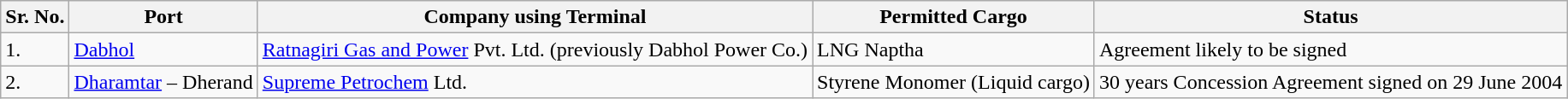<table class="wikitable">
<tr>
<th>Sr. No.</th>
<th>Port</th>
<th>Company using Terminal</th>
<th>Permitted Cargo</th>
<th>Status</th>
</tr>
<tr>
<td>1.</td>
<td><a href='#'>Dabhol</a></td>
<td><a href='#'>Ratnagiri Gas and Power</a> Pvt. Ltd. (previously Dabhol Power Co.)</td>
<td>LNG Naptha</td>
<td>Agreement likely to be signed</td>
</tr>
<tr>
<td>2.</td>
<td><a href='#'>Dharamtar</a> – Dherand</td>
<td><a href='#'>Supreme Petrochem</a> Ltd.</td>
<td>Styrene Monomer (Liquid cargo)</td>
<td>30 years Concession Agreement signed on 29 June 2004</td>
</tr>
</table>
